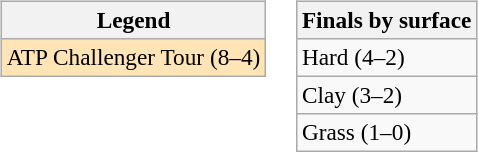<table>
<tr valign=top>
<td><br><table class="wikitable" style=font-size:97%>
<tr>
<th>Legend</th>
</tr>
<tr style="background:moccasin;">
<td>ATP Challenger Tour (8–4)</td>
</tr>
</table>
</td>
<td><br><table class="wikitable" style=font-size:97%>
<tr>
<th>Finals by surface</th>
</tr>
<tr>
<td>Hard (4–2)</td>
</tr>
<tr>
<td>Clay (3–2)</td>
</tr>
<tr>
<td>Grass (1–0)</td>
</tr>
</table>
</td>
</tr>
</table>
